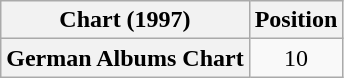<table class="wikitable sortable plainrowheaders">
<tr>
<th scope="col">Chart (1997)</th>
<th scope="col">Position</th>
</tr>
<tr>
<th scope="row">German Albums Chart</th>
<td align="center">10</td>
</tr>
</table>
